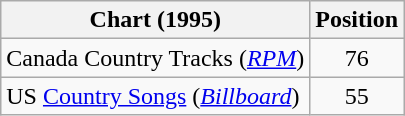<table class="wikitable sortable">
<tr>
<th scope="col">Chart (1995)</th>
<th scope="col">Position</th>
</tr>
<tr>
<td>Canada Country Tracks (<em><a href='#'>RPM</a></em>)</td>
<td align="center">76</td>
</tr>
<tr>
<td>US <a href='#'>Country Songs</a> (<em><a href='#'>Billboard</a></em>)</td>
<td align="center">55</td>
</tr>
</table>
